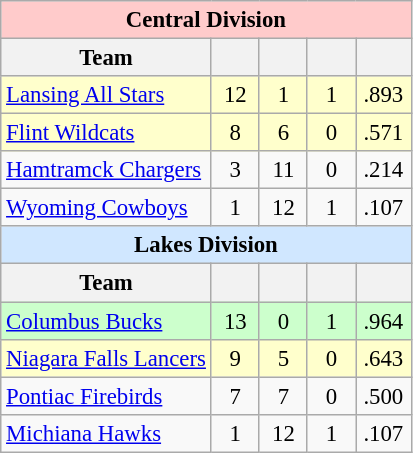<table class="wikitable" style="font-size:95%; text-align:center">
<tr>
<th colspan="10" style="background-color: #FFCBCB;text-align:center;vertical-align:middle;">Central Division</th>
</tr>
<tr>
<th>Team</th>
<th width="25"></th>
<th width="25"></th>
<th width="25"></th>
<th width="30"></th>
</tr>
<tr style="background:#ffc;">
<td style="text-align:left;"><a href='#'>Lansing All Stars</a></td>
<td>12</td>
<td>1</td>
<td>1</td>
<td>.893</td>
</tr>
<tr style="background:#ffc;">
<td style="text-align:left;"><a href='#'>Flint Wildcats</a></td>
<td>8</td>
<td>6</td>
<td>0</td>
<td>.571</td>
</tr>
<tr>
<td style="text-align:left;"><a href='#'>Hamtramck Chargers</a></td>
<td>3</td>
<td>11</td>
<td>0</td>
<td>.214</td>
</tr>
<tr>
<td style="text-align:left;"><a href='#'>Wyoming Cowboys</a></td>
<td>1</td>
<td>12</td>
<td>1</td>
<td>.107</td>
</tr>
<tr>
<th colspan="10" style="background-color: #D0E7FF;text-align:center;vertical-align:middle;">Lakes Division</th>
</tr>
<tr>
<th>Team</th>
<th width="25"></th>
<th width="25"></th>
<th width="25"></th>
<th width="30"></th>
</tr>
<tr style="background:#cfc;">
<td style="text-align:left;"><a href='#'>Columbus Bucks</a></td>
<td>13</td>
<td>0</td>
<td>1</td>
<td>.964</td>
</tr>
<tr style="background:#ffc;">
<td style="text-align:left;"><a href='#'>Niagara Falls Lancers</a></td>
<td>9</td>
<td>5</td>
<td>0</td>
<td>.643</td>
</tr>
<tr>
<td style="text-align:left;"><a href='#'>Pontiac Firebirds</a></td>
<td>7</td>
<td>7</td>
<td>0</td>
<td>.500</td>
</tr>
<tr>
<td style="text-align:left;"><a href='#'>Michiana Hawks</a></td>
<td>1</td>
<td>12</td>
<td>1</td>
<td>.107</td>
</tr>
</table>
